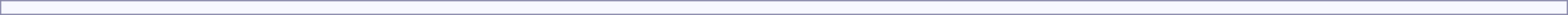<table style="border:1px solid #8888aa; background-color:#f7f8ff; padding:5px; font-size:95%; margin: 0px 12px 12px 0px; width: 100%">
</table>
